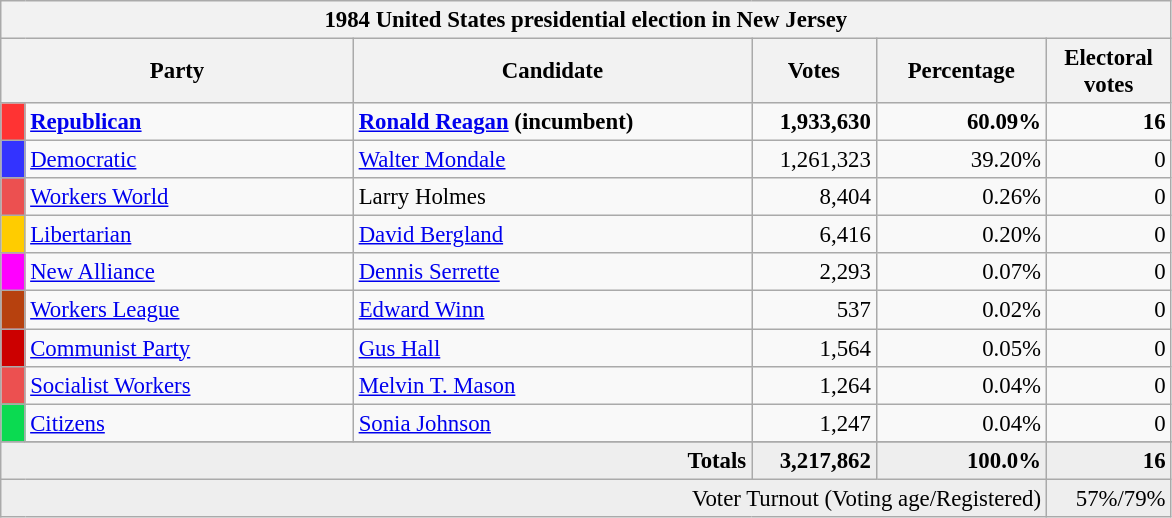<table class="wikitable" style="font-size: 95%;">
<tr>
<th colspan="6">1984 United States presidential election in New Jersey</th>
</tr>
<tr>
<th colspan="2" style="width: 15em">Party</th>
<th style="width: 17em">Candidate</th>
<th style="width: 5em">Votes</th>
<th style="width: 7em">Percentage</th>
<th style="width: 5em">Electoral votes</th>
</tr>
<tr>
<th style="background:#f33; width:3px;"></th>
<td style="width: 130px"><strong><a href='#'>Republican</a></strong></td>
<td><strong><a href='#'>Ronald Reagan</a> (incumbent)</strong></td>
<td style="text-align:right;"><strong>1,933,630</strong></td>
<td style="text-align:right;"><strong>60.09%</strong></td>
<td style="text-align:right;"><strong>16</strong></td>
</tr>
<tr>
<th style="background:#33f; width:3px;"></th>
<td style="width: 130px"><a href='#'>Democratic</a></td>
<td><a href='#'>Walter Mondale</a></td>
<td style="text-align:right;">1,261,323</td>
<td style="text-align:right;">39.20%</td>
<td style="text-align:right;">0</td>
</tr>
<tr>
<th style="background-color:#EC5050; width: 3px"></th>
<td style="width: 130px"><a href='#'>Workers World</a></td>
<td>Larry Holmes</td>
<td align="right">8,404</td>
<td align="right">0.26%</td>
<td align="right">0</td>
</tr>
<tr>
<th style="background-color:#FFCC00; width: 3px"></th>
<td style="width: 130px"><a href='#'>Libertarian</a></td>
<td><a href='#'>David Bergland</a></td>
<td align="right">6,416</td>
<td align="right">0.20%</td>
<td align="right">0</td>
</tr>
<tr>
<th style="background-color:#FF00FF; width: 3px"></th>
<td style="width: 130px"><a href='#'>New Alliance</a></td>
<td><a href='#'>Dennis Serrette</a></td>
<td align="right">2,293</td>
<td align="right">0.07%</td>
<td align="right">0</td>
</tr>
<tr>
<th style="background-color:#B7410E; width: 3px"></th>
<td style="width: 130px"><a href='#'>Workers League</a></td>
<td><a href='#'>Edward Winn</a></td>
<td align="right">537</td>
<td align="right">0.02%</td>
<td align="right">0</td>
</tr>
<tr>
<th style="background-color:#CC0000; width: 3px"></th>
<td style="width: 130px"><a href='#'>Communist Party</a></td>
<td><a href='#'>Gus Hall</a></td>
<td align="right">1,564</td>
<td align="right">0.05%</td>
<td align="right">0</td>
</tr>
<tr>
<th style="background-color:#EC5050; width: 3px"></th>
<td style="width: 130px"><a href='#'>Socialist Workers</a></td>
<td><a href='#'>Melvin T. Mason</a></td>
<td align="right">1,264</td>
<td align="right">0.04%</td>
<td align="right">0</td>
</tr>
<tr>
<th style="background-color:#0BDA51; width: 3px"></th>
<td style="width: 130px"><a href='#'>Citizens</a></td>
<td><a href='#'>Sonia Johnson</a></td>
<td align="right">1,247</td>
<td align="right">0.04%</td>
<td align="right">0</td>
</tr>
<tr>
</tr>
<tr style="background:#eee; text-align:right;">
<td colspan="3"><strong>Totals</strong></td>
<td><strong>3,217,862</strong></td>
<td><strong>100.0%</strong></td>
<td><strong>16</strong></td>
</tr>
<tr bgcolor="#EEEEEE">
<td colspan="5" align="right">Voter Turnout (Voting age/Registered)</td>
<td colspan="1" align="right">57%/79%</td>
</tr>
</table>
